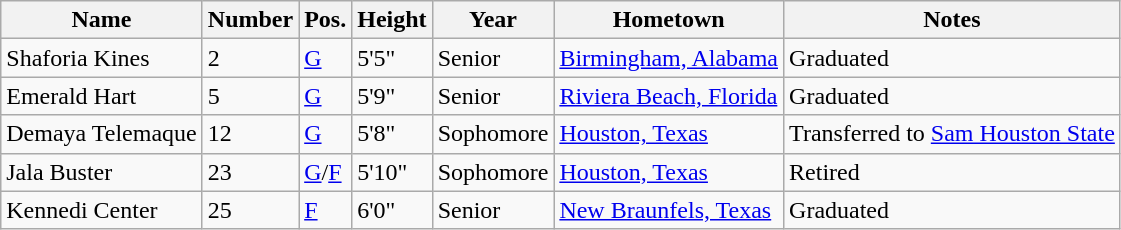<table class="wikitable sortable" border="1">
<tr>
<th>Name</th>
<th>Number</th>
<th>Pos.</th>
<th>Height</th>
<th>Year</th>
<th>Hometown</th>
<th class="wikitable">Notes</th>
</tr>
<tr>
<td>Shaforia Kines</td>
<td>2</td>
<td><a href='#'>G</a></td>
<td>5'5"</td>
<td>Senior</td>
<td><a href='#'>Birmingham, Alabama</a></td>
<td>Graduated</td>
</tr>
<tr>
<td>Emerald Hart</td>
<td>5</td>
<td><a href='#'>G</a></td>
<td>5'9"</td>
<td>Senior</td>
<td><a href='#'>Riviera Beach, Florida</a></td>
<td>Graduated</td>
</tr>
<tr>
<td>Demaya Telemaque</td>
<td>12</td>
<td><a href='#'>G</a></td>
<td>5'8"</td>
<td>Sophomore</td>
<td><a href='#'>Houston, Texas</a></td>
<td>Transferred to <a href='#'>Sam Houston State</a></td>
</tr>
<tr>
<td>Jala Buster</td>
<td>23</td>
<td><a href='#'>G</a>/<a href='#'>F</a></td>
<td>5'10"</td>
<td>Sophomore</td>
<td><a href='#'>Houston, Texas</a></td>
<td>Retired</td>
</tr>
<tr>
<td>Kennedi Center</td>
<td>25</td>
<td><a href='#'>F</a></td>
<td>6'0"</td>
<td>Senior</td>
<td><a href='#'>New Braunfels, Texas</a></td>
<td>Graduated</td>
</tr>
</table>
